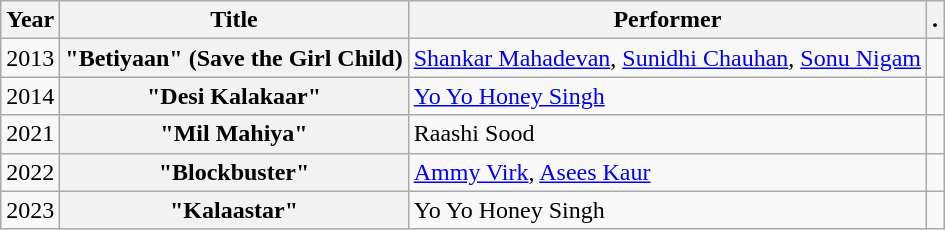<table class="wikitable plainrowheaders unsortable" style="text-align: margin;">
<tr>
<th>Year</th>
<th>Title</th>
<th>Performer</th>
<th>.</th>
</tr>
<tr>
<td>2013</td>
<th scope="row">"Betiyaan" (Save the Girl Child)</th>
<td><a href='#'>Shankar Mahadevan</a>, <a href='#'>Sunidhi Chauhan</a>, <a href='#'>Sonu Nigam</a></td>
<td></td>
</tr>
<tr>
<td>2014</td>
<th scope="row">"Desi Kalakaar"</th>
<td><a href='#'>Yo Yo Honey Singh</a></td>
<td></td>
</tr>
<tr>
<td>2021</td>
<th scope="row">"Mil Mahiya"</th>
<td>Raashi Sood</td>
<td></td>
</tr>
<tr>
<td>2022</td>
<th scope="row">"Blockbuster"</th>
<td><a href='#'>Ammy Virk</a>, <a href='#'>Asees Kaur</a></td>
<td></td>
</tr>
<tr>
<td>2023</td>
<th scope="row">"Kalaastar"</th>
<td>Yo Yo Honey Singh</td>
<td></td>
</tr>
</table>
